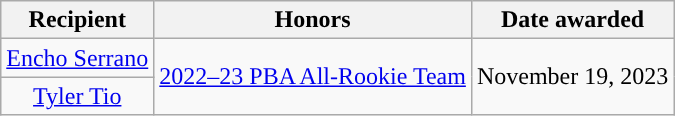<table class="wikitable sortable sortable" style="text-align: center">
<tr>
<th>Recipient</th>
<th>Honors</th>
<th>Date awarded</th>
</tr>
<tr>
<td><a href='#'>Encho Serrano</a></td>
<td rowspan=2><a href='#'>2022–23 PBA All-Rookie Team</a></td>
<td rowspan=2>November 19, 2023</td>
</tr>
<tr>
<td><a href='#'>Tyler Tio</a></td>
</tr>
</table>
